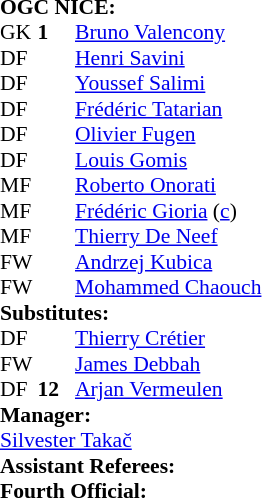<table style=font-size:90% cellspacing=0 cellpadding=0>
<tr>
<td colspan=4><strong>OGC NICE:</strong></td>
</tr>
<tr>
<th width=25></th>
<th width=25></th>
</tr>
<tr>
<td>GK</td>
<td><strong>1</strong></td>
<td> <a href='#'>Bruno Valencony</a></td>
</tr>
<tr>
<td>DF</td>
<td><strong> </strong></td>
<td> <a href='#'>Henri Savini</a></td>
<td></td>
<td></td>
</tr>
<tr>
<td>DF</td>
<td><strong> </strong></td>
<td> <a href='#'>Youssef Salimi</a></td>
</tr>
<tr>
<td>DF</td>
<td><strong> </strong></td>
<td> <a href='#'>Frédéric Tatarian</a></td>
</tr>
<tr>
<td>DF</td>
<td><strong> </strong></td>
<td> <a href='#'>Olivier Fugen</a></td>
<td></td>
<td></td>
</tr>
<tr>
<td>DF</td>
<td><strong> </strong></td>
<td> <a href='#'>Louis Gomis</a></td>
</tr>
<tr>
<td>MF</td>
<td><strong> </strong></td>
<td> <a href='#'>Roberto Onorati</a></td>
</tr>
<tr>
<td>MF</td>
<td><strong> </strong></td>
<td> <a href='#'>Frédéric Gioria</a> (<a href='#'>c</a>)</td>
</tr>
<tr>
<td>MF</td>
<td><strong> </strong></td>
<td> <a href='#'>Thierry De Neef</a></td>
</tr>
<tr>
<td>FW</td>
<td><strong> </strong></td>
<td> <a href='#'>Andrzej Kubica</a></td>
</tr>
<tr>
<td>FW</td>
<td><strong> </strong></td>
<td> <a href='#'>Mohammed Chaouch</a></td>
<td></td>
<td></td>
</tr>
<tr>
<td colspan=3><strong>Substitutes:</strong></td>
</tr>
<tr>
<td>DF</td>
<td><strong> </strong></td>
<td> <a href='#'>Thierry Crétier</a></td>
<td></td>
<td></td>
</tr>
<tr>
<td>FW</td>
<td><strong> </strong></td>
<td> <a href='#'>James Debbah</a></td>
<td></td>
<td></td>
</tr>
<tr>
<td>DF</td>
<td><strong>12</strong></td>
<td> <a href='#'>Arjan Vermeulen</a></td>
<td></td>
<td></td>
</tr>
<tr>
<td colspan=3><strong>Manager:</strong></td>
</tr>
<tr>
<td colspan=4> <a href='#'>Silvester Takač</a><br><strong>Assistant Referees:</strong><br>
<strong>Fourth Official:</strong><br></td>
</tr>
</table>
